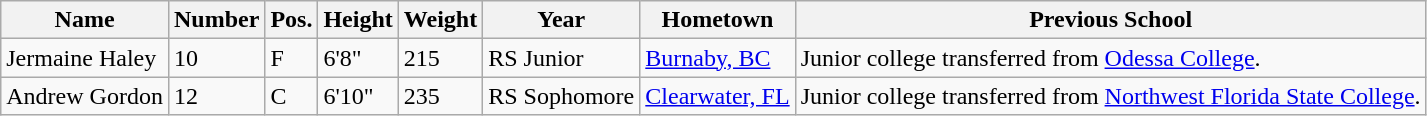<table class="wikitable sortable" border="1">
<tr>
<th>Name</th>
<th>Number</th>
<th>Pos.</th>
<th>Height</th>
<th>Weight</th>
<th>Year</th>
<th>Hometown</th>
<th class="unsortable">Previous School</th>
</tr>
<tr>
<td>Jermaine Haley</td>
<td>10</td>
<td>F</td>
<td>6'8"</td>
<td>215</td>
<td>RS Junior</td>
<td><a href='#'>Burnaby, BC</a></td>
<td>Junior college transferred from <a href='#'>Odessa College</a>.</td>
</tr>
<tr>
<td>Andrew Gordon</td>
<td>12</td>
<td>C</td>
<td>6'10"</td>
<td>235</td>
<td>RS Sophomore</td>
<td><a href='#'>Clearwater, FL</a></td>
<td>Junior college transferred from <a href='#'>Northwest Florida State College</a>.</td>
</tr>
</table>
